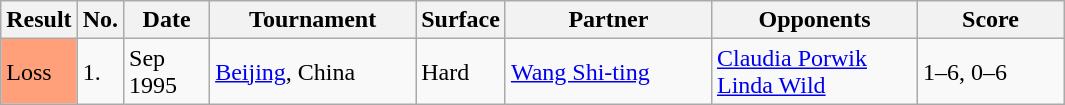<table class="sortable wikitable">
<tr>
<th>Result</th>
<th style="width:20px">No.</th>
<th style="width:50px">Date</th>
<th style="width:130px">Tournament</th>
<th style="width:50px">Surface</th>
<th style="width:130px">Partner</th>
<th style="width:130px">Opponents</th>
<th style="width:90px" class="unsortable">Score</th>
</tr>
<tr>
<td style="background:#ffa07a;">Loss</td>
<td>1.</td>
<td>Sep 1995</td>
<td><a href='#'>Beijing</a>, China</td>
<td>Hard</td>
<td> <a href='#'>Wang Shi-ting</a></td>
<td> <a href='#'>Claudia Porwik</a><br>  <a href='#'>Linda Wild</a></td>
<td>1–6, 0–6</td>
</tr>
</table>
